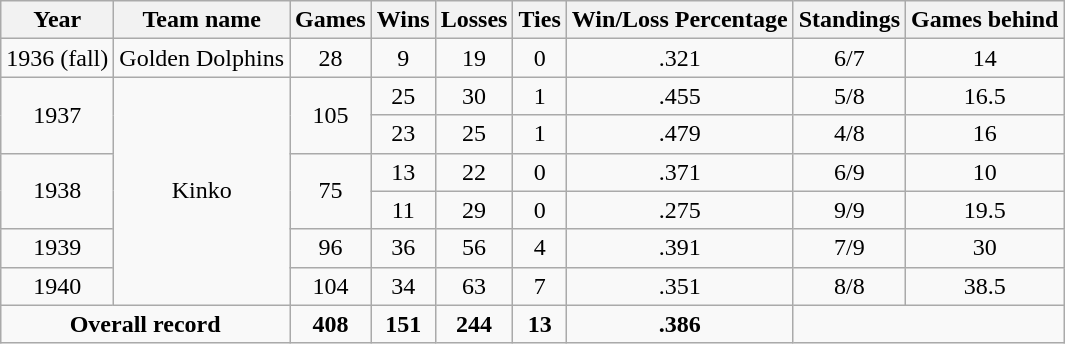<table class="wikitable sortable" style="text-align:center;">
<tr ">
<th>Year</th>
<th>Team name</th>
<th>Games</th>
<th>Wins</th>
<th>Losses</th>
<th>Ties</th>
<th>Win/Loss Percentage</th>
<th>Standings</th>
<th>Games behind</th>
</tr>
<tr>
<td>1936 (fall)</td>
<td>Golden Dolphins</td>
<td>28</td>
<td>9</td>
<td>19</td>
<td>0</td>
<td>.321</td>
<td>6/7</td>
<td>14</td>
</tr>
<tr>
<td rowspan=2>1937</td>
<td rowspan=6>Kinko</td>
<td rowspan=2>105</td>
<td>25</td>
<td>30</td>
<td>1</td>
<td>.455</td>
<td>5/8</td>
<td>16.5</td>
</tr>
<tr>
<td>23</td>
<td>25</td>
<td>1</td>
<td>.479</td>
<td>4/8</td>
<td>16</td>
</tr>
<tr>
<td rowspan=2>1938</td>
<td rowspan=2>75</td>
<td>13</td>
<td>22</td>
<td>0</td>
<td>.371</td>
<td>6/9</td>
<td>10</td>
</tr>
<tr>
<td>11</td>
<td>29</td>
<td>0</td>
<td>.275</td>
<td>9/9</td>
<td>19.5</td>
</tr>
<tr>
<td>1939</td>
<td>96</td>
<td>36</td>
<td>56</td>
<td>4</td>
<td>.391</td>
<td>7/9</td>
<td>30</td>
</tr>
<tr>
<td>1940</td>
<td>104</td>
<td>34</td>
<td>63</td>
<td>7</td>
<td>.351</td>
<td>8/8</td>
<td>38.5</td>
</tr>
<tr>
<td colspan=2><strong>Overall record</strong></td>
<td><strong>408</strong></td>
<td><strong>151</strong></td>
<td><strong>244</strong></td>
<td><strong>13</strong></td>
<td><strong>.386</strong></td>
<td colspan = 2> </td>
</tr>
</table>
